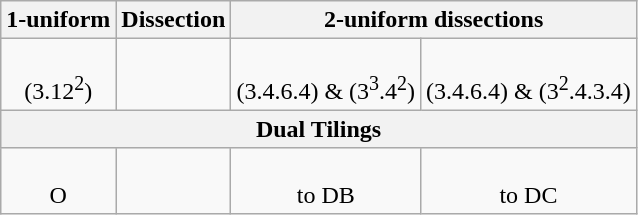<table class=wikitable>
<tr>
<th>1-uniform</th>
<th>Dissection</th>
<th colspan=2>2-uniform dissections</th>
</tr>
<tr align=center>
<td><br>(3.12<sup>2</sup>)</td>
<td></td>
<td><br>(3.4.6.4) & (3<sup>3</sup>.4<sup>2</sup>)</td>
<td><br>(3.4.6.4) & (3<sup>2</sup>.4.3.4)</td>
</tr>
<tr>
<th colspan=4>Dual Tilings</th>
</tr>
<tr align = center>
<td><br>O</td>
<td></td>
<td><br>to DB</td>
<td><br>to DC</td>
</tr>
</table>
